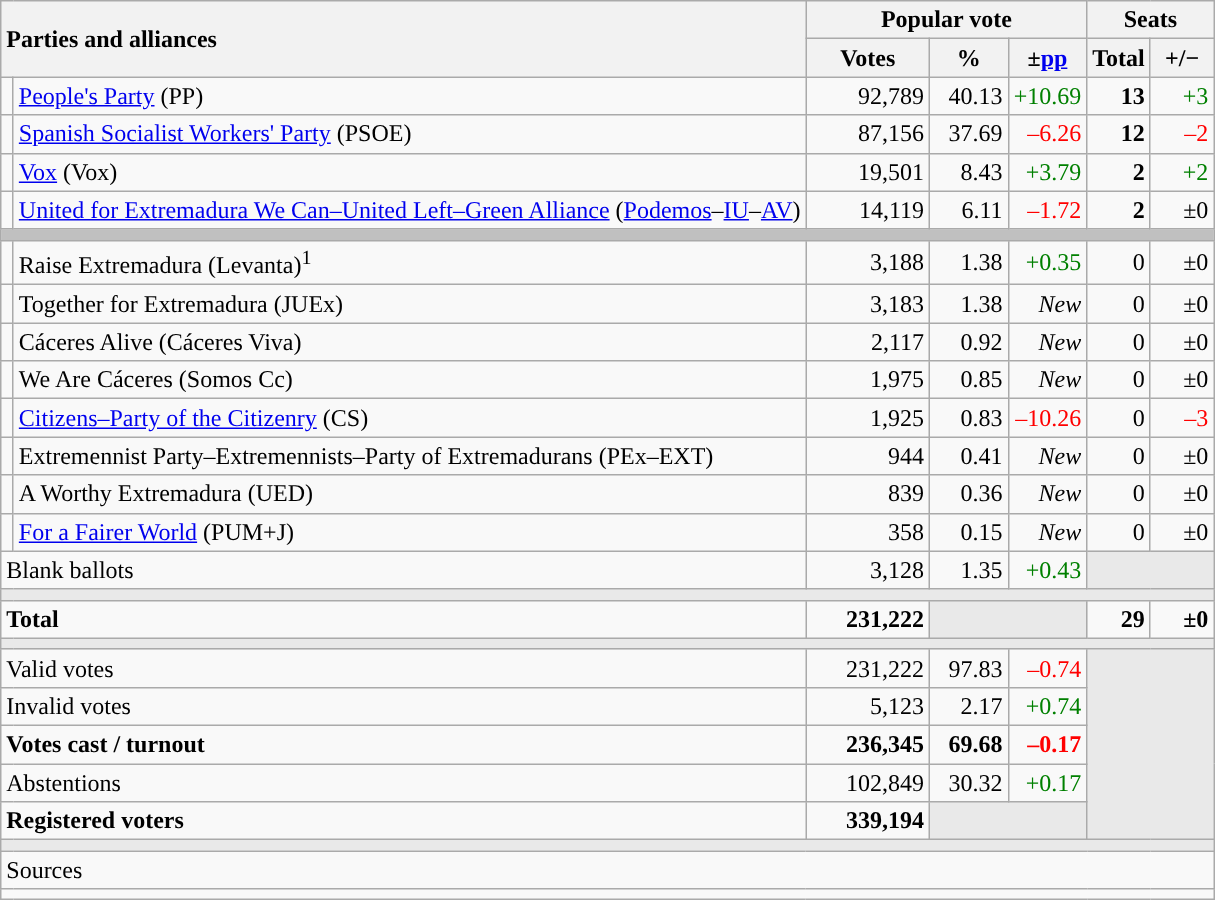<table class="wikitable" style="text-align:right;">
<tr>
<th style="text-align:left;" rowspan="2" colspan="2" width="525">Parties and alliances</th>
<th colspan="3">Popular vote</th>
<th colspan="2">Seats</th>
</tr>
<tr>
<th width="75">Votes</th>
<th width="45">%</th>
<th width="45">±<a href='#'>pp</a></th>
<th width="35">Total</th>
<th width="35">+/−</th>
</tr>
<tr>
<td width="1" style="color:inherit;background:"></td>
<td align="left"><a href='#'>People's Party</a> (PP)</td>
<td>92,789</td>
<td>40.13</td>
<td style="color:green;">+10.69</td>
<td><strong>13</strong></td>
<td style="color:green;">+3</td>
</tr>
<tr>
<td style="color:inherit;background:"></td>
<td align="left"><a href='#'>Spanish Socialist Workers' Party</a> (PSOE)</td>
<td>87,156</td>
<td>37.69</td>
<td style="color:red;">–6.26</td>
<td><strong>12</strong></td>
<td style="color:red;">–2</td>
</tr>
<tr>
<td style="color:inherit;background:"></td>
<td align="left"><a href='#'>Vox</a> (Vox)</td>
<td>19,501</td>
<td>8.43</td>
<td style="color:green;">+3.79</td>
<td><strong>2</strong></td>
<td style="color:green;">+2</td>
</tr>
<tr>
<td style="color:inherit;background:"></td>
<td align="left"><a href='#'>United for Extremadura We Can–United Left–Green Alliance</a> (<a href='#'>Podemos</a>–<a href='#'>IU</a>–<a href='#'>AV</a>)</td>
<td>14,119</td>
<td>6.11</td>
<td style="color:red;">–1.72</td>
<td><strong>2</strong></td>
<td>±0</td>
</tr>
<tr>
<td colspan="7" bgcolor="#C0C0C0"></td>
</tr>
<tr>
<td style="color:inherit;background:"></td>
<td align="left">Raise Extremadura (Levanta)<sup>1</sup></td>
<td>3,188</td>
<td>1.38</td>
<td style="color:green;">+0.35</td>
<td>0</td>
<td>±0</td>
</tr>
<tr>
<td style="color:inherit;background:"></td>
<td align="left">Together for Extremadura (JUEx)</td>
<td>3,183</td>
<td>1.38</td>
<td><em>New</em></td>
<td>0</td>
<td>±0</td>
</tr>
<tr>
<td style="color:inherit;background:"></td>
<td align="left">Cáceres Alive (Cáceres Viva)</td>
<td>2,117</td>
<td>0.92</td>
<td><em>New</em></td>
<td>0</td>
<td>±0</td>
</tr>
<tr>
<td style="color:inherit;background:"></td>
<td align="left">We Are Cáceres (Somos Cc)</td>
<td>1,975</td>
<td>0.85</td>
<td><em>New</em></td>
<td>0</td>
<td>±0</td>
</tr>
<tr>
<td style="color:inherit;background:"></td>
<td align="left"><a href='#'>Citizens–Party of the Citizenry</a> (CS)</td>
<td>1,925</td>
<td>0.83</td>
<td style="color:red;">–10.26</td>
<td>0</td>
<td style="color:red;">–3</td>
</tr>
<tr>
<td style="color:inherit;background:"></td>
<td align="left">Extremennist Party–Extremennists–Party of Extremadurans (PEx–EXT)</td>
<td>944</td>
<td>0.41</td>
<td><em>New</em></td>
<td>0</td>
<td>±0</td>
</tr>
<tr>
<td style="color:inherit;background:"></td>
<td align="left">A Worthy Extremadura (UED)</td>
<td>839</td>
<td>0.36</td>
<td><em>New</em></td>
<td>0</td>
<td>±0</td>
</tr>
<tr>
<td style="color:inherit;background:"></td>
<td align="left"><a href='#'>For a Fairer World</a> (PUM+J)</td>
<td>358</td>
<td>0.15</td>
<td><em>New</em></td>
<td>0</td>
<td>±0</td>
</tr>
<tr>
<td align="left" colspan="2">Blank ballots</td>
<td>3,128</td>
<td>1.35</td>
<td style="color:green;">+0.43</td>
<td bgcolor="#E9E9E9" colspan="2"></td>
</tr>
<tr>
<td colspan="7" bgcolor="#E9E9E9"></td>
</tr>
<tr style="font-weight:bold;">
<td align="left" colspan="2">Total</td>
<td>231,222</td>
<td bgcolor="#E9E9E9" colspan="2"></td>
<td>29</td>
<td>±0</td>
</tr>
<tr>
<td colspan="7" bgcolor="#E9E9E9"></td>
</tr>
<tr>
<td align="left" colspan="2">Valid votes</td>
<td>231,222</td>
<td>97.83</td>
<td style="color:red;">–0.74</td>
<td bgcolor="#E9E9E9" colspan="2" rowspan="5"></td>
</tr>
<tr>
<td align="left" colspan="2">Invalid votes</td>
<td>5,123</td>
<td>2.17</td>
<td style="color:green;">+0.74</td>
</tr>
<tr style="font-weight:bold;">
<td align="left" colspan="2">Votes cast / turnout</td>
<td>236,345</td>
<td>69.68</td>
<td style="color:red;">–0.17</td>
</tr>
<tr>
<td align="left" colspan="2">Abstentions</td>
<td>102,849</td>
<td>30.32</td>
<td style="color:green;">+0.17</td>
</tr>
<tr style="font-weight:bold;">
<td align="left" colspan="2">Registered voters</td>
<td>339,194</td>
<td bgcolor="#E9E9E9" colspan="2"></td>
</tr>
<tr>
<td colspan="7" bgcolor="#E9E9E9"></td>
</tr>
<tr>
<td align="left" colspan="7">Sources</td>
</tr>
<tr>
<td colspan="7" style="text-align:left; max-width:790px;"></td>
</tr>
</table>
